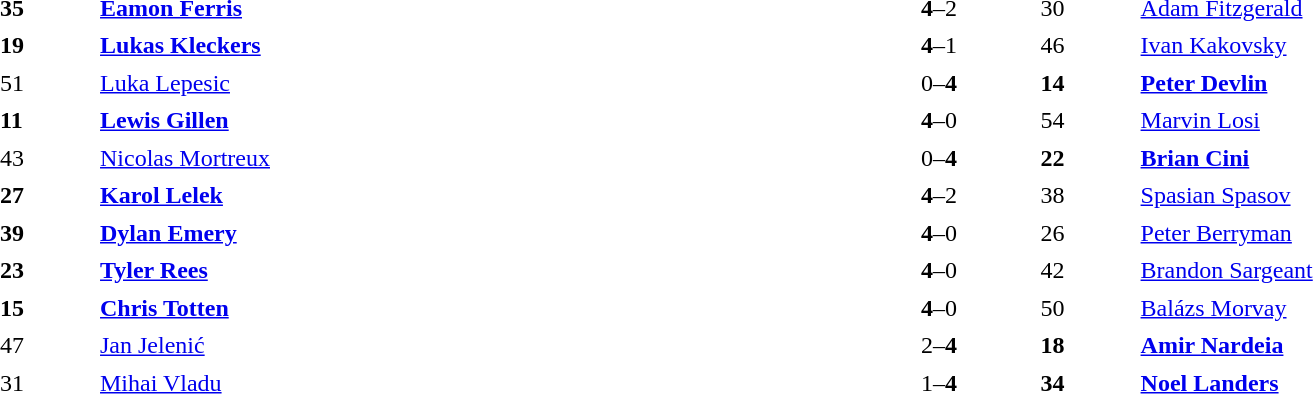<table width="100%" cellspacing="5">
<tr>
<th width=5%></th>
<th width=40%></th>
<th width=10%></th>
<th width=5%></th>
<th width=40%></th>
</tr>
<tr>
<td><strong>35</strong></td>
<td> <strong><a href='#'>Eamon Ferris</a></strong></td>
<td align="center"><strong>4</strong>–2</td>
<td>30</td>
<td> <a href='#'>Adam Fitzgerald</a></td>
</tr>
<tr>
<td><strong>19</strong></td>
<td> <strong><a href='#'>Lukas Kleckers</a></strong></td>
<td align="center"><strong>4</strong>–1</td>
<td>46</td>
<td> <a href='#'>Ivan Kakovsky</a></td>
</tr>
<tr>
<td>51</td>
<td> <a href='#'>Luka Lepesic</a></td>
<td align="center">0–<strong>4</strong></td>
<td><strong>14</strong></td>
<td> <strong><a href='#'>Peter Devlin</a></strong></td>
</tr>
<tr>
<td><strong>11</strong></td>
<td> <strong><a href='#'>Lewis Gillen</a></strong></td>
<td align="center"><strong>4</strong>–0</td>
<td>54</td>
<td> <a href='#'>Marvin Losi</a></td>
</tr>
<tr>
<td>43</td>
<td> <a href='#'>Nicolas Mortreux</a></td>
<td align="center">0–<strong>4</strong></td>
<td><strong>22</strong></td>
<td> <strong><a href='#'>Brian Cini</a></strong></td>
</tr>
<tr>
<td><strong>27</strong></td>
<td> <strong><a href='#'>Karol Lelek</a></strong></td>
<td align="center"><strong>4</strong>–2</td>
<td>38</td>
<td> <a href='#'>Spasian Spasov</a></td>
</tr>
<tr>
<td><strong>39</strong></td>
<td> <strong><a href='#'>Dylan Emery</a></strong></td>
<td align="center"><strong>4</strong>–0</td>
<td>26</td>
<td> <a href='#'>Peter Berryman</a></td>
</tr>
<tr>
<td><strong>23</strong></td>
<td> <strong><a href='#'>Tyler Rees</a></strong></td>
<td align="center"><strong>4</strong>–0</td>
<td>42</td>
<td> <a href='#'>Brandon Sargeant</a></td>
</tr>
<tr>
<td><strong>15</strong></td>
<td> <strong><a href='#'>Chris Totten</a></strong></td>
<td align="center"><strong>4</strong>–0</td>
<td>50</td>
<td> <a href='#'>Balázs Morvay</a></td>
</tr>
<tr>
<td>47</td>
<td> <a href='#'>Jan Jelenić</a></td>
<td align="center">2–<strong>4</strong></td>
<td><strong>18</strong></td>
<td> <strong><a href='#'>Amir Nardeia</a></strong></td>
</tr>
<tr>
<td>31</td>
<td> <a href='#'>Mihai Vladu</a></td>
<td align="center">1–<strong>4</strong></td>
<td><strong>34</strong></td>
<td> <strong><a href='#'>Noel Landers</a></strong></td>
</tr>
</table>
